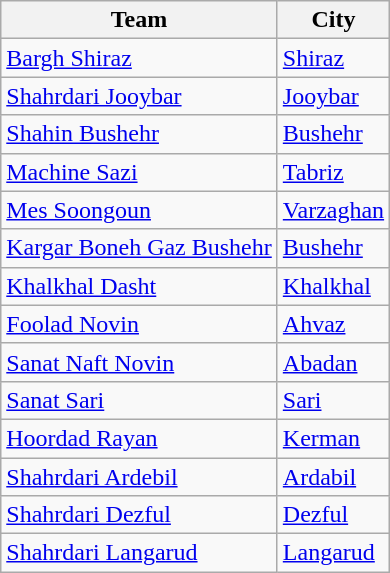<table class="wikitable">
<tr>
<th>Team</th>
<th>City</th>
</tr>
<tr>
<td><a href='#'>Bargh Shiraz</a></td>
<td><a href='#'>Shiraz</a></td>
</tr>
<tr>
<td><a href='#'>Shahrdari Jooybar</a></td>
<td><a href='#'>Jooybar</a></td>
</tr>
<tr>
<td><a href='#'>Shahin Bushehr</a></td>
<td><a href='#'>Bushehr</a></td>
</tr>
<tr>
<td><a href='#'>Machine Sazi</a></td>
<td><a href='#'>Tabriz</a></td>
</tr>
<tr>
<td><a href='#'>Mes Soongoun</a></td>
<td><a href='#'>Varzaghan</a></td>
</tr>
<tr>
<td><a href='#'>Kargar Boneh Gaz Bushehr</a></td>
<td><a href='#'>Bushehr</a></td>
</tr>
<tr>
<td><a href='#'>Khalkhal Dasht</a></td>
<td><a href='#'>Khalkhal</a></td>
</tr>
<tr>
<td><a href='#'>Foolad Novin</a></td>
<td><a href='#'>Ahvaz</a></td>
</tr>
<tr>
<td><a href='#'>Sanat Naft Novin</a></td>
<td><a href='#'>Abadan</a></td>
</tr>
<tr>
<td><a href='#'>Sanat Sari</a></td>
<td><a href='#'>Sari</a></td>
</tr>
<tr>
<td><a href='#'>Hoordad Rayan</a></td>
<td><a href='#'>Kerman</a></td>
</tr>
<tr>
<td><a href='#'>Shahrdari Ardebil</a></td>
<td><a href='#'>Ardabil</a></td>
</tr>
<tr>
<td><a href='#'>Shahrdari Dezful</a></td>
<td><a href='#'>Dezful</a></td>
</tr>
<tr>
<td><a href='#'>Shahrdari Langarud</a></td>
<td><a href='#'>Langarud</a></td>
</tr>
</table>
